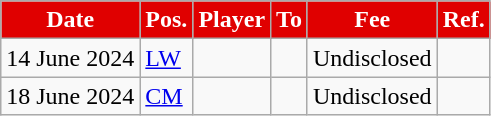<table class="wikitable plainrowheaders sortable">
<tr>
<th style="color:#ffffff; background:#E00000;">Date</th>
<th style="color:#ffffff; background:#E00000;">Pos.</th>
<th style="color:#ffffff; background:#E00000;">Player</th>
<th style="color:#ffffff; background:#E00000;">To</th>
<th style="color:#ffffff; background:#E00000;">Fee</th>
<th style="color:#ffffff; background:#E00000;">Ref.</th>
</tr>
<tr>
<td>14 June 2024</td>
<td><a href='#'>LW</a></td>
<td></td>
<td></td>
<td>Undisclosed</td>
<td></td>
</tr>
<tr>
<td>18 June 2024</td>
<td><a href='#'>CM</a></td>
<td></td>
<td></td>
<td>Undisclosed</td>
<td></td>
</tr>
</table>
